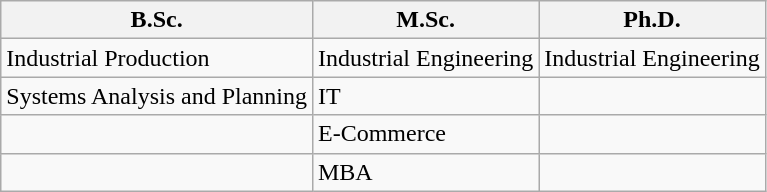<table class="wikitable">
<tr>
<th>B.Sc.</th>
<th>M.Sc.</th>
<th>Ph.D.</th>
</tr>
<tr>
<td>Industrial Production</td>
<td>Industrial Engineering</td>
<td>Industrial Engineering</td>
</tr>
<tr>
<td>Systems Analysis and Planning</td>
<td>IT</td>
<td></td>
</tr>
<tr>
<td></td>
<td>E-Commerce</td>
<td></td>
</tr>
<tr>
<td></td>
<td>MBA</td>
<td></td>
</tr>
</table>
